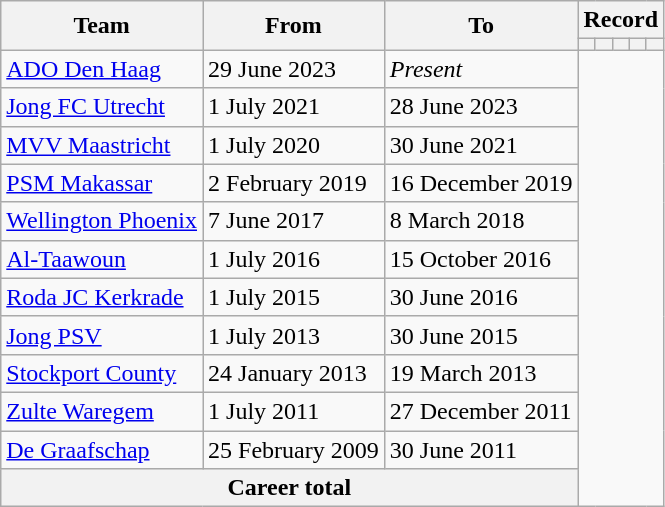<table class="wikitable" style="text-align: center">
<tr>
<th rowspan="2">Team</th>
<th rowspan="2">From</th>
<th rowspan="2">To</th>
<th colspan="5">Record</th>
</tr>
<tr>
<th></th>
<th></th>
<th></th>
<th></th>
<th></th>
</tr>
<tr>
<td align="left"><a href='#'>ADO Den Haag</a></td>
<td align="left">29 June 2023</td>
<td align="left"><em>Present</em><br></td>
</tr>
<tr>
<td align="left"><a href='#'>Jong FC Utrecht</a></td>
<td align="left">1 July 2021</td>
<td align="left">28 June 2023<br></td>
</tr>
<tr>
<td align="left"><a href='#'>MVV Maastricht</a></td>
<td align="left">1 July 2020</td>
<td align="left">30 June 2021<br></td>
</tr>
<tr>
<td align="left"><a href='#'>PSM Makassar</a></td>
<td align="left">2 February 2019</td>
<td align="left">16 December 2019<br></td>
</tr>
<tr>
<td align="left"><a href='#'>Wellington Phoenix</a></td>
<td align="left">7 June 2017</td>
<td align="left">8 March 2018<br></td>
</tr>
<tr>
<td align="left"><a href='#'>Al-Taawoun</a></td>
<td align="left">1 July 2016</td>
<td align="left">15 October 2016<br></td>
</tr>
<tr>
<td align="left"><a href='#'>Roda JC Kerkrade</a></td>
<td align="left">1 July 2015</td>
<td align="left">30 June 2016<br></td>
</tr>
<tr>
<td align="left"><a href='#'>Jong PSV</a></td>
<td align="left">1 July 2013</td>
<td align="left">30 June 2015<br></td>
</tr>
<tr>
<td align="left"><a href='#'>Stockport County</a></td>
<td align="left">24 January 2013</td>
<td align="left">19 March 2013<br></td>
</tr>
<tr>
<td align="left"><a href='#'>Zulte Waregem</a></td>
<td align="left">1 July 2011</td>
<td align="left">27 December 2011<br></td>
</tr>
<tr>
<td align="left"><a href='#'>De Graafschap</a></td>
<td align=left>25 February 2009</td>
<td align=left>30 June 2011<br></td>
</tr>
<tr>
<th colspan="3"><strong>Career total</strong><br></th>
</tr>
</table>
